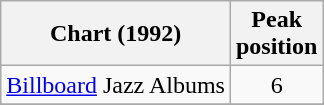<table class="wikitable">
<tr>
<th>Chart (1992)</th>
<th>Peak<br>position</th>
</tr>
<tr>
<td><a href='#'>Billboard</a> Jazz Albums</td>
<td align=center>6</td>
</tr>
<tr>
</tr>
</table>
